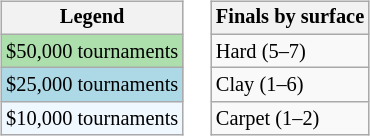<table>
<tr valign=top>
<td><br><table class=wikitable style="font-size:85%">
<tr>
<th>Legend</th>
</tr>
<tr style="background:#addfad;">
<td>$50,000 tournaments</td>
</tr>
<tr style="background:lightblue;">
<td>$25,000 tournaments</td>
</tr>
<tr style="background:#f0f8ff;">
<td>$10,000 tournaments</td>
</tr>
</table>
</td>
<td><br><table class=wikitable style="font-size:85%">
<tr>
<th>Finals by surface</th>
</tr>
<tr>
<td>Hard (5–7)</td>
</tr>
<tr>
<td>Clay (1–6)</td>
</tr>
<tr>
<td>Carpet (1–2)</td>
</tr>
</table>
</td>
</tr>
</table>
